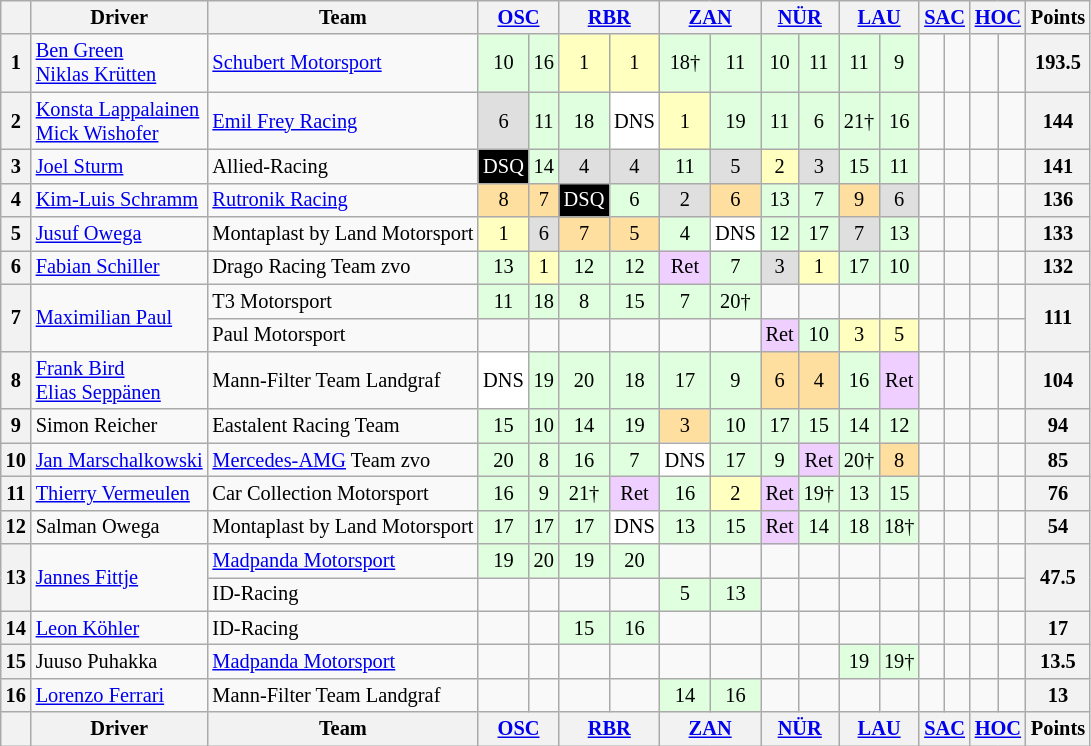<table class="wikitable" style="font-size: 85%; text-align:center;">
<tr>
<th></th>
<th>Driver</th>
<th>Team</th>
<th colspan=2><a href='#'>OSC</a><br></th>
<th colspan=2><a href='#'>RBR</a><br></th>
<th colspan=2><a href='#'>ZAN</a><br></th>
<th colspan=2><a href='#'>NÜR</a><br></th>
<th colspan=2><a href='#'>LAU</a><br></th>
<th colspan=2><a href='#'>SAC</a><br></th>
<th colspan=2><a href='#'>HOC</a><br></th>
<th>Points</th>
</tr>
<tr>
<th>1</th>
<td align=left> <a href='#'>Ben Green</a><br> <a href='#'>Niklas Krütten</a></td>
<td align=left> <a href='#'>Schubert Motorsport</a></td>
<td style="background:#dfffdf;">10</td>
<td style="background:#dfffdf;">16</td>
<td style="background:#ffffbf;">1</td>
<td style="background:#ffffbf;">1</td>
<td style="background:#dfffdf;">18†</td>
<td style="background:#dfffdf;">11</td>
<td style="background:#dfffdf;">10</td>
<td style="background:#dfffdf;">11</td>
<td style="background:#dfffdf;">11</td>
<td style="background:#dfffdf;">9</td>
<td></td>
<td></td>
<td></td>
<td></td>
<th>193.5</th>
</tr>
<tr>
<th>2</th>
<td align=left> <a href='#'>Konsta Lappalainen</a><br> <a href='#'>Mick Wishofer</a></td>
<td align=left> <a href='#'>Emil Frey Racing</a></td>
<td style="background:#dfdfdf;">6</td>
<td style="background:#dfffdf;">11</td>
<td style="background:#dfffdf;">18</td>
<td style="background:#ffffff;">DNS</td>
<td style="background:#ffffbf;">1</td>
<td style="background:#dfffdf;">19</td>
<td style="background:#dfffdf;">11</td>
<td style="background:#dfffdf;">6</td>
<td style="background:#dfffdf;">21†</td>
<td style="background:#dfffdf;">16</td>
<td></td>
<td></td>
<td></td>
<td></td>
<th>144</th>
</tr>
<tr>
<th>3</th>
<td align=left> <a href='#'>Joel Sturm</a></td>
<td align=left> Allied-Racing</td>
<td style="background:#000000; color:white">DSQ</td>
<td style="background:#dfffdf;">14</td>
<td style="background:#dfdfdf;">4</td>
<td style="background:#dfdfdf;">4</td>
<td style="background:#dfffdf;">11</td>
<td style="background:#dfdfdf;">5</td>
<td style="background:#ffffbf;">2</td>
<td style="background:#dfdfdf;">3</td>
<td style="background:#dfffdf;">15</td>
<td style="background:#dfffdf;">11</td>
<td></td>
<td></td>
<td></td>
<td></td>
<th>141</th>
</tr>
<tr>
<th>4</th>
<td align=left> <a href='#'>Kim-Luis Schramm</a></td>
<td align=left> <a href='#'>Rutronik Racing</a></td>
<td style="background:#ffdf9f;">8</td>
<td style="background:#ffdf9f;">7</td>
<td style="background:#000000; color:white">DSQ</td>
<td style="background:#dfffdf;">6</td>
<td style="background:#dfdfdf;">2</td>
<td style="background:#ffdf9f;">6</td>
<td style="background:#dfffdf;">13</td>
<td style="background:#dfffdf;">7</td>
<td style="background:#ffdf9f;">9</td>
<td style="background:#dfdfdf;">6</td>
<td></td>
<td></td>
<td></td>
<td></td>
<th>136</th>
</tr>
<tr>
<th>5</th>
<td align=left> <a href='#'>Jusuf Owega</a></td>
<td align=left> Montaplast by Land Motorsport</td>
<td style="background:#ffffbf;">1</td>
<td style="background:#dfdfdf;">6</td>
<td style="background:#ffdf9f;">7</td>
<td style="background:#ffdf9f;">5</td>
<td style="background:#dfffdf;">4</td>
<td style="background:#ffffff;">DNS</td>
<td style="background:#dfffdf;">12</td>
<td style="background:#dfffdf;">17</td>
<td style="background:#dfdfdf;">7</td>
<td style="background:#dfffdf;">13</td>
<td></td>
<td></td>
<td></td>
<td></td>
<th>133</th>
</tr>
<tr>
<th>6</th>
<td align=left> <a href='#'>Fabian Schiller</a></td>
<td align=left> Drago Racing Team zvo</td>
<td style="background:#dfffdf;">13</td>
<td style="background:#ffffbf;">1</td>
<td style="background:#dfffdf;">12</td>
<td style="background:#dfffdf;">12</td>
<td style="background:#efcfff;">Ret</td>
<td style="background:#dfffdf;">7</td>
<td style="background:#dfdfdf;">3</td>
<td style="background:#ffffbf;">1</td>
<td style="background:#dfffdf;">17</td>
<td style="background:#dfffdf;">10</td>
<td></td>
<td></td>
<td></td>
<td></td>
<th>132</th>
</tr>
<tr>
<th rowspan=2>7</th>
<td rowspan=2 align=left> <a href='#'>Maximilian Paul</a></td>
<td align=left> T3 Motorsport</td>
<td style="background:#dfffdf;">11</td>
<td style="background:#dfffdf;">18</td>
<td style="background:#dfffdf;">8</td>
<td style="background:#dfffdf;">15</td>
<td style="background:#dfffdf;">7</td>
<td style="background:#dfffdf;">20†</td>
<td></td>
<td></td>
<td></td>
<td></td>
<td></td>
<td></td>
<td></td>
<td></td>
<th rowspan=2>111</th>
</tr>
<tr>
<td align=left> Paul Motorsport</td>
<td></td>
<td></td>
<td></td>
<td></td>
<td></td>
<td></td>
<td style="background:#efcfff;">Ret</td>
<td style="background:#dfffdf;">10</td>
<td style="background:#ffffbf;">3</td>
<td style="background:#ffffbf;">5</td>
<td></td>
<td></td>
<td></td>
<td></td>
</tr>
<tr>
<th>8</th>
<td align=left> <a href='#'>Frank Bird</a><br> <a href='#'>Elias Seppänen</a></td>
<td align=left> Mann-Filter Team Landgraf</td>
<td style="background:#ffffff;">DNS</td>
<td style="background:#dfffdf;">19</td>
<td style="background:#dfffdf;">20</td>
<td style="background:#dfffdf;">18</td>
<td style="background:#dfffdf;">17</td>
<td style="background:#dfffdf;">9</td>
<td style="background:#ffdf9f;">6</td>
<td style="background:#ffdf9f;">4</td>
<td style="background:#dfffdf;">16</td>
<td style="background:#efcfff;">Ret</td>
<td></td>
<td></td>
<td></td>
<td></td>
<th>104</th>
</tr>
<tr>
<th>9</th>
<td align=left> Simon Reicher</td>
<td align=left> Eastalent Racing Team</td>
<td style="background:#dfffdf;">15</td>
<td style="background:#dfffdf;">10</td>
<td style="background:#dfffdf;">14</td>
<td style="background:#dfffdf;">19</td>
<td style="background:#ffdf9f;">3</td>
<td style="background:#dfffdf;">10</td>
<td style="background:#dfffdf;">17</td>
<td style="background:#dfffdf;">15</td>
<td style="background:#dfffdf;">14</td>
<td style="background:#dfffdf;">12</td>
<td></td>
<td></td>
<td></td>
<td></td>
<th>94</th>
</tr>
<tr>
<th>10</th>
<td align=left> <a href='#'>Jan Marschalkowski</a></td>
<td align=left> <a href='#'>Mercedes-AMG</a> Team zvo</td>
<td style="background:#dfffdf;">20</td>
<td style="background:#dfffdf;">8</td>
<td style="background:#dfffdf;">16</td>
<td style="background:#dfffdf;">7</td>
<td style="background:#ffffff;">DNS</td>
<td style="background:#dfffdf;">17</td>
<td style="background:#dfffdf;">9</td>
<td style="background:#efcfff;">Ret</td>
<td style="background:#dfffdf;">20†</td>
<td style="background:#ffdf9f;">8</td>
<td></td>
<td></td>
<td></td>
<td></td>
<th>85</th>
</tr>
<tr>
<th>11</th>
<td align=left> <a href='#'>Thierry Vermeulen</a></td>
<td align=left> Car Collection Motorsport</td>
<td style="background:#dfffdf;">16</td>
<td style="background:#dfffdf;">9</td>
<td style="background:#dfffdf;">21†</td>
<td style="background:#efcfff;">Ret</td>
<td style="background:#dfffdf;">16</td>
<td style="background:#ffffbf;">2</td>
<td style="background:#efcfff;">Ret</td>
<td style="background:#dfffdf;">19†</td>
<td style="background:#dfffdf;">13</td>
<td style="background:#dfffdf;">15</td>
<td></td>
<td></td>
<td></td>
<td></td>
<th>76</th>
</tr>
<tr>
<th>12</th>
<td align=left> Salman Owega</td>
<td align=left> Montaplast by Land Motorsport</td>
<td style="background:#dfffdf;">17</td>
<td style="background:#dfffdf;">17</td>
<td style="background:#dfffdf;">17</td>
<td style="background:#ffffff;">DNS</td>
<td style="background:#dfffdf;">13</td>
<td style="background:#dfffdf;">15</td>
<td style="background:#efcfff;">Ret</td>
<td style="background:#dfffdf;">14</td>
<td style="background:#dfffdf;">18</td>
<td style="background:#dfffdf;">18†</td>
<td></td>
<td></td>
<td></td>
<td></td>
<th>54</th>
</tr>
<tr>
<th rowspan=2>13</th>
<td rowspan=2 align=left> <a href='#'>Jannes Fittje</a></td>
<td align=left> <a href='#'>Madpanda Motorsport</a></td>
<td style="background:#dfffdf;">19</td>
<td style="background:#dfffdf;">20</td>
<td style="background:#dfffdf;">19</td>
<td style="background:#dfffdf;">20</td>
<td></td>
<td></td>
<td></td>
<td></td>
<td></td>
<td></td>
<td></td>
<td></td>
<td></td>
<td></td>
<th rowspan=2>47.5</th>
</tr>
<tr>
<td align=left> ID-Racing</td>
<td></td>
<td></td>
<td></td>
<td></td>
<td style="background:#dfffdf;">5</td>
<td style="background:#dfffdf;">13</td>
<td></td>
<td></td>
<td></td>
<td></td>
<td></td>
<td></td>
<td></td>
<td></td>
</tr>
<tr>
<th>14</th>
<td align=left> <a href='#'>Leon Köhler</a></td>
<td align=left> ID-Racing</td>
<td></td>
<td></td>
<td style="background:#dfffdf;">15</td>
<td style="background:#dfffdf;">16</td>
<td></td>
<td></td>
<td></td>
<td></td>
<td></td>
<td></td>
<td></td>
<td></td>
<td></td>
<td></td>
<th>17</th>
</tr>
<tr>
<th>15</th>
<td align=left> Juuso Puhakka</td>
<td align=left> <a href='#'>Madpanda Motorsport</a></td>
<td></td>
<td></td>
<td></td>
<td></td>
<td></td>
<td></td>
<td></td>
<td></td>
<td style="background:#dfffdf;">19</td>
<td style="background:#dfffdf;">19†</td>
<td></td>
<td></td>
<td></td>
<td></td>
<th>13.5</th>
</tr>
<tr>
<th>16</th>
<td align=left> <a href='#'>Lorenzo Ferrari</a></td>
<td align=left> Mann-Filter Team Landgraf</td>
<td></td>
<td></td>
<td></td>
<td></td>
<td style="background:#dfffdf;">14</td>
<td style="background:#dfffdf;">16</td>
<td></td>
<td></td>
<td></td>
<td></td>
<td></td>
<td></td>
<td></td>
<td></td>
<th>13</th>
</tr>
<tr>
<th></th>
<th>Driver</th>
<th>Team</th>
<th colspan=2><a href='#'>OSC</a><br></th>
<th colspan=2><a href='#'>RBR</a><br></th>
<th colspan=2><a href='#'>ZAN</a><br></th>
<th colspan=2><a href='#'>NÜR</a><br></th>
<th colspan=2><a href='#'>LAU</a><br></th>
<th colspan=2><a href='#'>SAC</a><br></th>
<th colspan=2><a href='#'>HOC</a><br></th>
<th>Points</th>
</tr>
</table>
